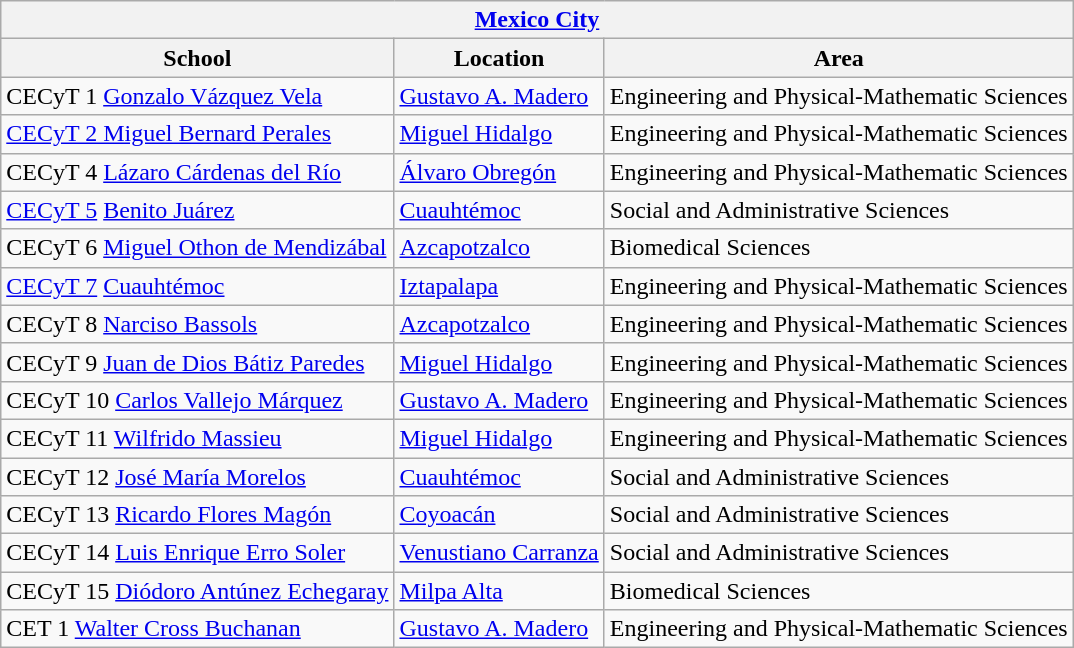<table class="wikitable">
<tr>
<th colspan="3"><a href='#'>Mexico City</a></th>
</tr>
<tr>
<th>School</th>
<th>Location</th>
<th>Area</th>
</tr>
<tr>
<td>CECyT 1 <a href='#'>Gonzalo Vázquez Vela</a></td>
<td><a href='#'>Gustavo A. Madero</a></td>
<td>Engineering and Physical-Mathematic Sciences</td>
</tr>
<tr>
<td><a href='#'>CECyT 2 Miguel Bernard Perales</a></td>
<td><a href='#'>Miguel Hidalgo</a></td>
<td>Engineering and Physical-Mathematic Sciences</td>
</tr>
<tr>
<td>CECyT 4 <a href='#'>Lázaro Cárdenas del Río</a></td>
<td><a href='#'>Álvaro Obregón</a></td>
<td>Engineering and Physical-Mathematic Sciences</td>
</tr>
<tr>
<td><a href='#'>CECyT 5</a> <a href='#'>Benito Juárez</a></td>
<td><a href='#'>Cuauhtémoc</a></td>
<td>Social and Administrative Sciences</td>
</tr>
<tr>
<td>CECyT 6 <a href='#'>Miguel Othon de Mendizábal</a></td>
<td><a href='#'>Azcapotzalco</a></td>
<td>Biomedical Sciences</td>
</tr>
<tr>
<td><a href='#'>CECyT 7</a> <a href='#'>Cuauhtémoc</a></td>
<td><a href='#'>Iztapalapa</a></td>
<td>Engineering and Physical-Mathematic Sciences</td>
</tr>
<tr>
<td>CECyT 8 <a href='#'>Narciso Bassols</a></td>
<td><a href='#'>Azcapotzalco</a></td>
<td>Engineering and Physical-Mathematic Sciences</td>
</tr>
<tr>
<td>CECyT 9 <a href='#'>Juan de Dios Bátiz Paredes</a></td>
<td><a href='#'>Miguel Hidalgo</a></td>
<td>Engineering and Physical-Mathematic Sciences</td>
</tr>
<tr>
<td>CECyT 10 <a href='#'>Carlos Vallejo Márquez</a></td>
<td><a href='#'>Gustavo A. Madero</a></td>
<td>Engineering and Physical-Mathematic Sciences</td>
</tr>
<tr>
<td>CECyT 11 <a href='#'>Wilfrido Massieu</a></td>
<td><a href='#'>Miguel Hidalgo</a></td>
<td>Engineering and Physical-Mathematic Sciences</td>
</tr>
<tr>
<td>CECyT 12 <a href='#'>José María Morelos</a></td>
<td><a href='#'>Cuauhtémoc</a></td>
<td>Social and Administrative Sciences</td>
</tr>
<tr>
<td>CECyT 13 <a href='#'>Ricardo Flores Magón</a></td>
<td><a href='#'>Coyoacán</a></td>
<td>Social and Administrative Sciences</td>
</tr>
<tr>
<td>CECyT 14 <a href='#'>Luis Enrique Erro Soler</a></td>
<td><a href='#'>Venustiano Carranza</a></td>
<td>Social and Administrative Sciences</td>
</tr>
<tr>
<td>CECyT 15 <a href='#'>Diódoro Antúnez Echegaray</a></td>
<td><a href='#'>Milpa Alta</a></td>
<td>Biomedical Sciences</td>
</tr>
<tr>
<td>CET 1 <a href='#'>Walter Cross Buchanan</a></td>
<td><a href='#'>Gustavo A. Madero</a></td>
<td>Engineering and Physical-Mathematic Sciences</td>
</tr>
</table>
